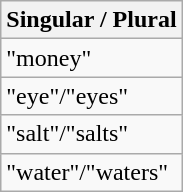<table class="wikitable">
<tr>
<th>Singular / Plural</th>
</tr>
<tr>
<td> "money"</td>
</tr>
<tr>
<td> "eye"/"eyes"</td>
</tr>
<tr>
<td> "salt"/"salts"</td>
</tr>
<tr>
<td> "water"/"waters"</td>
</tr>
</table>
